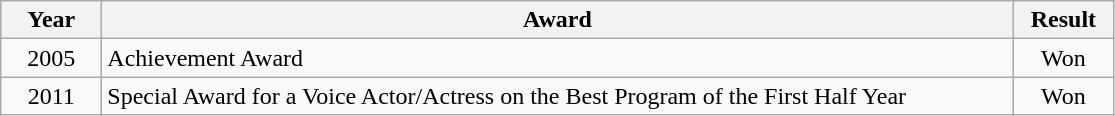<table class="wikitable">
<tr>
<th width=60>Year</th>
<th width=600>Award</th>
<th width=60>Result</th>
</tr>
<tr>
<td align="center">2005</td>
<td>Achievement Award</td>
<td align="center">Won</td>
</tr>
<tr>
<td align="center">2011</td>
<td>Special Award for a Voice Actor/Actress on the Best Program of the First Half Year</td>
<td align="center">Won</td>
</tr>
</table>
